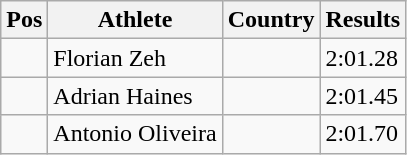<table class="wikitable wikble">
<tr>
<th>Pos</th>
<th>Athlete</th>
<th>Country</th>
<th>Results</th>
</tr>
<tr>
<td align="center"></td>
<td>Florian Zeh</td>
<td></td>
<td>2:01.28</td>
</tr>
<tr>
<td align="center"></td>
<td>Adrian Haines</td>
<td></td>
<td>2:01.45</td>
</tr>
<tr>
<td align="center"></td>
<td>Antonio Oliveira</td>
<td></td>
<td>2:01.70</td>
</tr>
</table>
